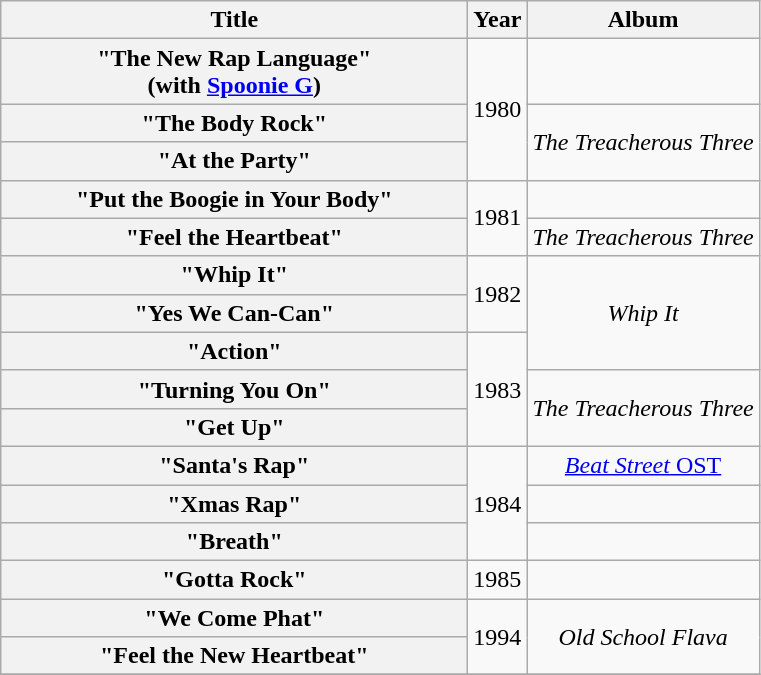<table class="wikitable plainrowheaders" style="text-align:center;">
<tr>
<th scope="col" style="width:19em;">Title</th>
<th scope="col">Year</th>
<th scope="col">Album</th>
</tr>
<tr>
<th scope="row">"The New Rap Language"<br><span>(with <a href='#'>Spoonie G</a>)</span></th>
<td rowspan="3">1980</td>
<td></td>
</tr>
<tr>
<th scope="row">"The Body Rock"</th>
<td rowspan="2"><em>The Treacherous Three</em></td>
</tr>
<tr>
<th scope="row">"At the Party"</th>
</tr>
<tr>
<th scope="row">"Put the Boogie in Your Body"</th>
<td rowspan="2">1981</td>
<td></td>
</tr>
<tr>
<th scope="row">"Feel the Heartbeat"</th>
<td><em>The Treacherous Three</em></td>
</tr>
<tr>
<th scope="row">"Whip It"</th>
<td rowspan="2">1982</td>
<td rowspan="3"><em>Whip It</em></td>
</tr>
<tr>
<th scope="row">"Yes We Can-Can"</th>
</tr>
<tr>
<th scope="row">"Action"</th>
<td rowspan="3">1983</td>
</tr>
<tr>
<th scope="row">"Turning You On"</th>
<td rowspan="2"><em>The Treacherous Three</em></td>
</tr>
<tr>
<th scope="row">"Get Up"</th>
</tr>
<tr>
<th scope="row">"Santa's Rap"</th>
<td rowspan="3">1984</td>
<td><a href='#'><em>Beat Street</em> OST</a></td>
</tr>
<tr>
<th scope="row">"Xmas Rap"</th>
<td></td>
</tr>
<tr>
<th scope="row">"Breath"</th>
<td></td>
</tr>
<tr>
<th scope="row">"Gotta Rock"</th>
<td>1985</td>
<td></td>
</tr>
<tr>
<th scope="row">"We Come Phat"</th>
<td rowspan="2">1994</td>
<td rowspan="2"><em>Old School Flava</em></td>
</tr>
<tr>
<th scope="row">"Feel the New Heartbeat"</th>
</tr>
<tr>
</tr>
</table>
